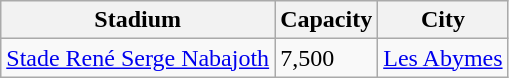<table class="wikitable sortable">
<tr>
<th>Stadium</th>
<th>Capacity</th>
<th>City</th>
</tr>
<tr>
<td><a href='#'>Stade René Serge Nabajoth</a></td>
<td>7,500</td>
<td><a href='#'>Les Abymes</a></td>
</tr>
</table>
